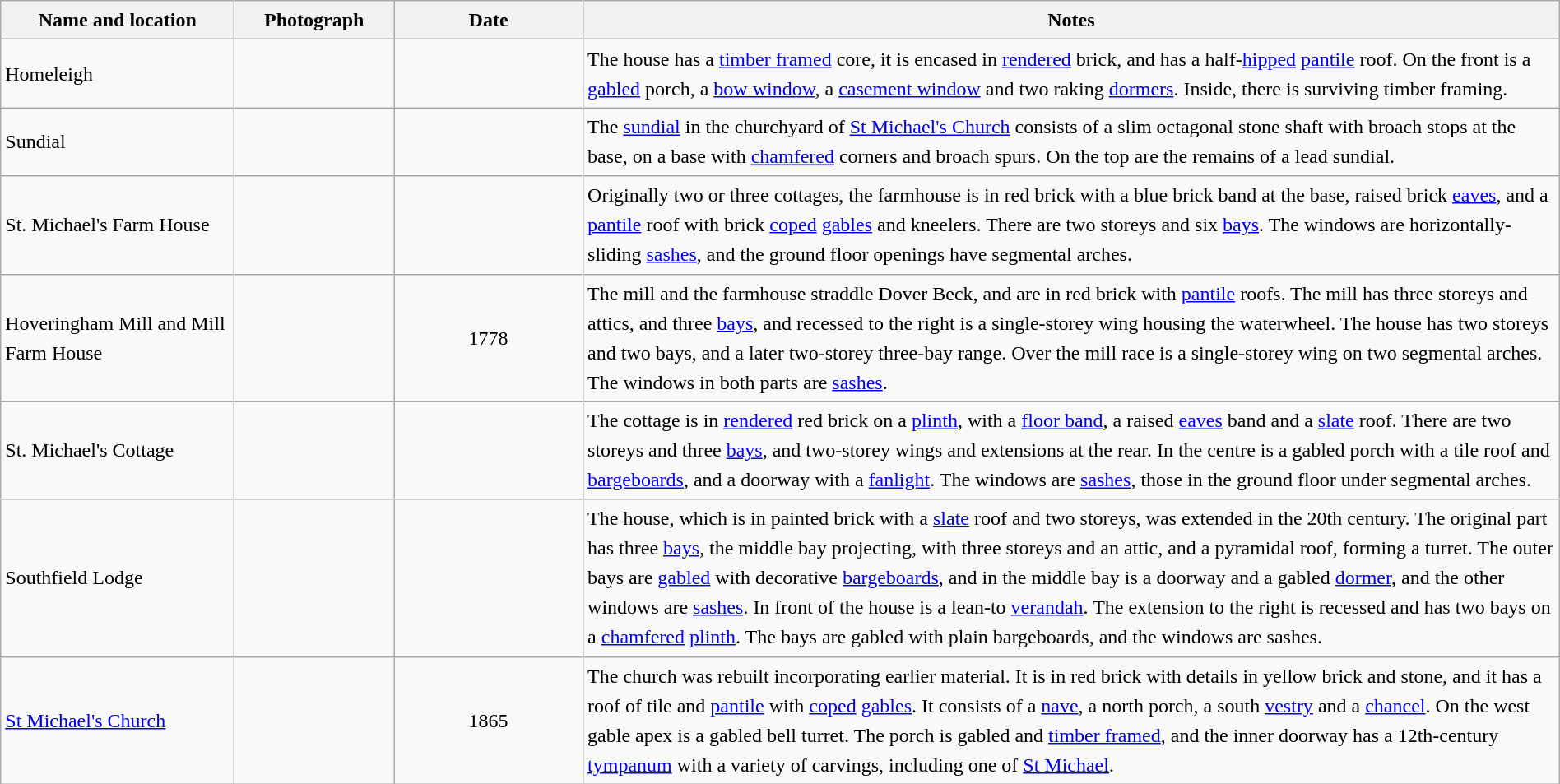<table class="wikitable sortable plainrowheaders" style="width:100%; border:0px; text-align:left; line-height:150%">
<tr>
<th scope="col"  style="width:150px">Name and location</th>
<th scope="col"  style="width:100px" class="unsortable">Photograph</th>
<th scope="col"  style="width:120px">Date</th>
<th scope="col"  style="width:650px" class="unsortable">Notes</th>
</tr>
<tr>
<td>Homeleigh<br><small></small></td>
<td></td>
<td align="center"></td>
<td>The house has a <a href='#'>timber framed</a> core, it is encased in <a href='#'>rendered</a> brick, and has a half-<a href='#'>hipped</a> <a href='#'>pantile</a> roof.  On the front is a <a href='#'>gabled</a> porch, a <a href='#'>bow window</a>, a <a href='#'>casement window</a> and two raking <a href='#'>dormers</a>.  Inside, there is surviving timber framing.</td>
</tr>
<tr>
<td>Sundial<br><small></small></td>
<td></td>
<td align="center"></td>
<td>The <a href='#'>sundial</a> in the churchyard of <a href='#'>St Michael's Church</a> consists of a slim octagonal stone shaft with broach stops at the base, on a base with <a href='#'>chamfered</a> corners and broach spurs.  On the top are the remains of a lead sundial.</td>
</tr>
<tr>
<td>St. Michael's Farm House<br><small></small></td>
<td></td>
<td align="center"></td>
<td>Originally two or three cottages, the farmhouse is in red brick with a blue brick band at the base, raised brick <a href='#'>eaves</a>, and a <a href='#'>pantile</a> roof with brick <a href='#'>coped</a> <a href='#'>gables</a> and kneelers.  There are two storeys and six <a href='#'>bays</a>.  The windows are horizontally-sliding <a href='#'>sashes</a>, and the ground floor openings have segmental arches.</td>
</tr>
<tr>
<td>Hoveringham Mill and Mill Farm House<br><small></small></td>
<td></td>
<td align="center">1778</td>
<td>The mill and the farmhouse straddle Dover Beck, and are in red brick with <a href='#'>pantile</a> roofs.  The mill has three storeys and attics, and three <a href='#'>bays</a>, and recessed to the right is a single-storey wing housing the waterwheel.  The house has two storeys and two bays, and a later two-storey three-bay range.  Over the mill race is a single-storey wing on two segmental arches.  The windows in both parts are <a href='#'>sashes</a>.</td>
</tr>
<tr>
<td>St. Michael's Cottage<br><small></small></td>
<td></td>
<td align="center"></td>
<td>The cottage is in <a href='#'>rendered</a> red brick on a <a href='#'>plinth</a>, with a <a href='#'>floor band</a>, a raised <a href='#'>eaves</a> band and a <a href='#'>slate</a> roof.  There are two storeys and three <a href='#'>bays</a>, and two-storey wings and extensions at the rear.  In the centre is a gabled porch with a tile roof and <a href='#'>bargeboards</a>, and a doorway with a <a href='#'>fanlight</a>.  The windows are <a href='#'>sashes</a>, those in the ground floor under segmental arches.</td>
</tr>
<tr>
<td>Southfield Lodge<br><small></small></td>
<td></td>
<td align="center"></td>
<td>The house, which is in painted brick with a <a href='#'>slate</a> roof and two storeys, was extended in the 20th century.  The original part has three <a href='#'>bays</a>, the middle bay projecting, with three storeys and an attic, and a pyramidal roof, forming a turret.   The outer bays are <a href='#'>gabled</a> with decorative <a href='#'>bargeboards</a>, and in the middle bay is a doorway and a gabled <a href='#'>dormer</a>, and the other windows are <a href='#'>sashes</a>.  In front of the house is a lean-to <a href='#'>verandah</a>.  The extension to the right is recessed and has two bays on a <a href='#'>chamfered</a> <a href='#'>plinth</a>.  The bays are gabled with plain bargeboards, and the windows are sashes.</td>
</tr>
<tr>
<td><a href='#'>St Michael's Church</a><br><small></small></td>
<td></td>
<td align="center">1865</td>
<td>The church was rebuilt incorporating earlier material.  It is in red brick with details in yellow brick and stone, and it has a roof of tile and <a href='#'>pantile</a> with <a href='#'>coped</a> <a href='#'>gables</a>.  It consists of a <a href='#'>nave</a>, a north porch, a south <a href='#'>vestry</a> and a <a href='#'>chancel</a>.  On the west gable apex is a gabled bell turret.  The porch is gabled and <a href='#'>timber framed</a>, and the inner doorway has a 12th-century <a href='#'>tympanum</a> with a variety of carvings, including one of <a href='#'>St Michael</a>.</td>
</tr>
<tr>
</tr>
</table>
